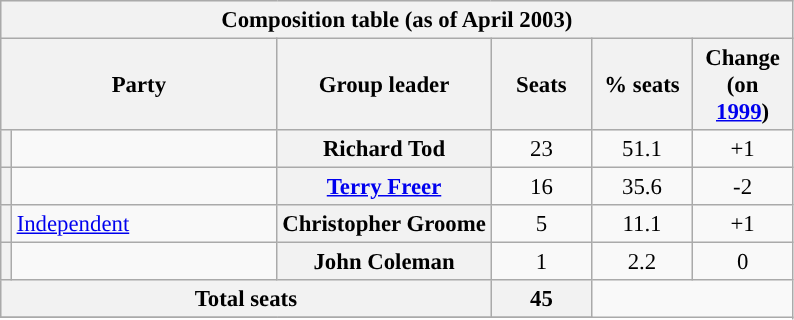<table class="wikitable" style="font-size: 95%;">
<tr style="background-color:#E9E9E9">
<th colspan="6">Composition table (as of April 2003)</th>
</tr>
<tr style="background-color:#E9E9E9">
<th colspan="2">Party</th>
<th align="center">Group leader</th>
<th style="width: 60px">Seats</th>
<th style="width: 60px">% seats</th>
<th style="width: 60px">Change (on <a href='#'>1999</a>)</th>
</tr>
<tr>
<th style="background-color: "></th>
<td style="width: 170px"><a href='#'></a></td>
<th align="center">Richard Tod</th>
<td align="center">23</td>
<td align="center">51.1</td>
<td align="center">+1</td>
</tr>
<tr>
<th style="background-color: "></th>
<td style="width: 170px"><a href='#'></a></td>
<th align="center"><a href='#'>Terry Freer</a></th>
<td align="center">16</td>
<td align="center">35.6</td>
<td align="center">-2</td>
</tr>
<tr>
<th style="background-color: "></th>
<td style="width: 170px"><a href='#'>Independent</a></td>
<th align="center">Christopher Groome</th>
<td align="center">5</td>
<td align="center">11.1</td>
<td align="center">+1</td>
</tr>
<tr>
<th style="background-color: "></th>
<td style="width: 170px"><a href='#'></a></td>
<th align="center">John Coleman</th>
<td align="center">1</td>
<td align="center">2.2</td>
<td align="center">0</td>
</tr>
<tr style="background-color:#E9E9E9">
<th colspan="3">Total seats</th>
<th style="width: 60px">45</th>
</tr>
<tr style="background-color:#E9E9E9">
</tr>
</table>
